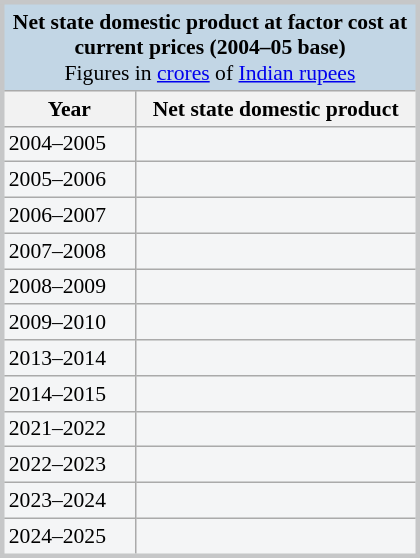<table class="wikitable floatright" style="width:280px; background:#f4f5f6; border:#c6c7c8 solid; font-size:90%;">
<tr>
<td colspan="2" style="background:#c2d6e5; text-align:center;"><strong>Net state domestic product at factor cost at current prices (2004–05 base)</strong><br>Figures in <a href='#'>crores</a> of <a href='#'>Indian rupees</a></td>
</tr>
<tr>
<th>Year</th>
<th>Net state domestic product</th>
</tr>
<tr>
<td>2004–2005</td>
<td></td>
</tr>
<tr>
<td>2005–2006</td>
<td></td>
</tr>
<tr>
<td>2006–2007</td>
<td></td>
</tr>
<tr>
<td>2007–2008</td>
<td></td>
</tr>
<tr>
<td>2008–2009</td>
<td></td>
</tr>
<tr>
<td>2009–2010</td>
<td></td>
</tr>
<tr>
<td>2013–2014</td>
<td></td>
</tr>
<tr>
<td>2014–2015</td>
<td></td>
</tr>
<tr>
<td>2021–2022</td>
<td></td>
</tr>
<tr>
<td>2022–2023</td>
<td></td>
</tr>
<tr>
<td>2023–2024</td>
<td></td>
</tr>
<tr>
<td>2024–2025</td>
<td></td>
</tr>
</table>
